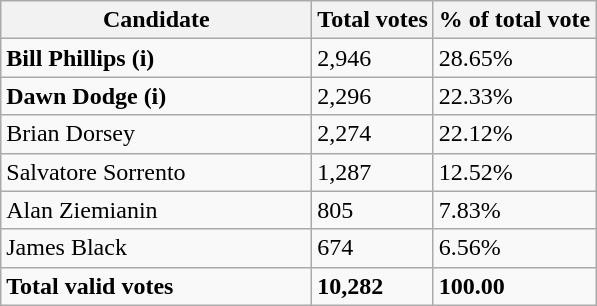<table class="wikitable">
<tr>
<th bgcolor="#DDDDFF" width="200px">Candidate</th>
<th bgcolor="#DDDDFF">Total votes</th>
<th bgcolor="#DDDDFF">% of total vote</th>
</tr>
<tr>
<td><strong>Bill Phillips (i)</strong></td>
<td>2,946</td>
<td>28.65%</td>
</tr>
<tr>
<td><strong>Dawn Dodge (i)</strong></td>
<td>2,296</td>
<td>22.33%</td>
</tr>
<tr>
<td>Brian Dorsey</td>
<td>2,274</td>
<td>22.12%</td>
</tr>
<tr>
<td>Salvatore Sorrento</td>
<td>1,287</td>
<td>12.52%</td>
</tr>
<tr>
<td>Alan Ziemianin</td>
<td>805</td>
<td>7.83%</td>
</tr>
<tr>
<td>James Black</td>
<td>674</td>
<td>6.56%</td>
</tr>
<tr>
<td><strong>Total valid votes</strong></td>
<td><strong>10,282</strong></td>
<td><strong>100.00</strong></td>
</tr>
</table>
